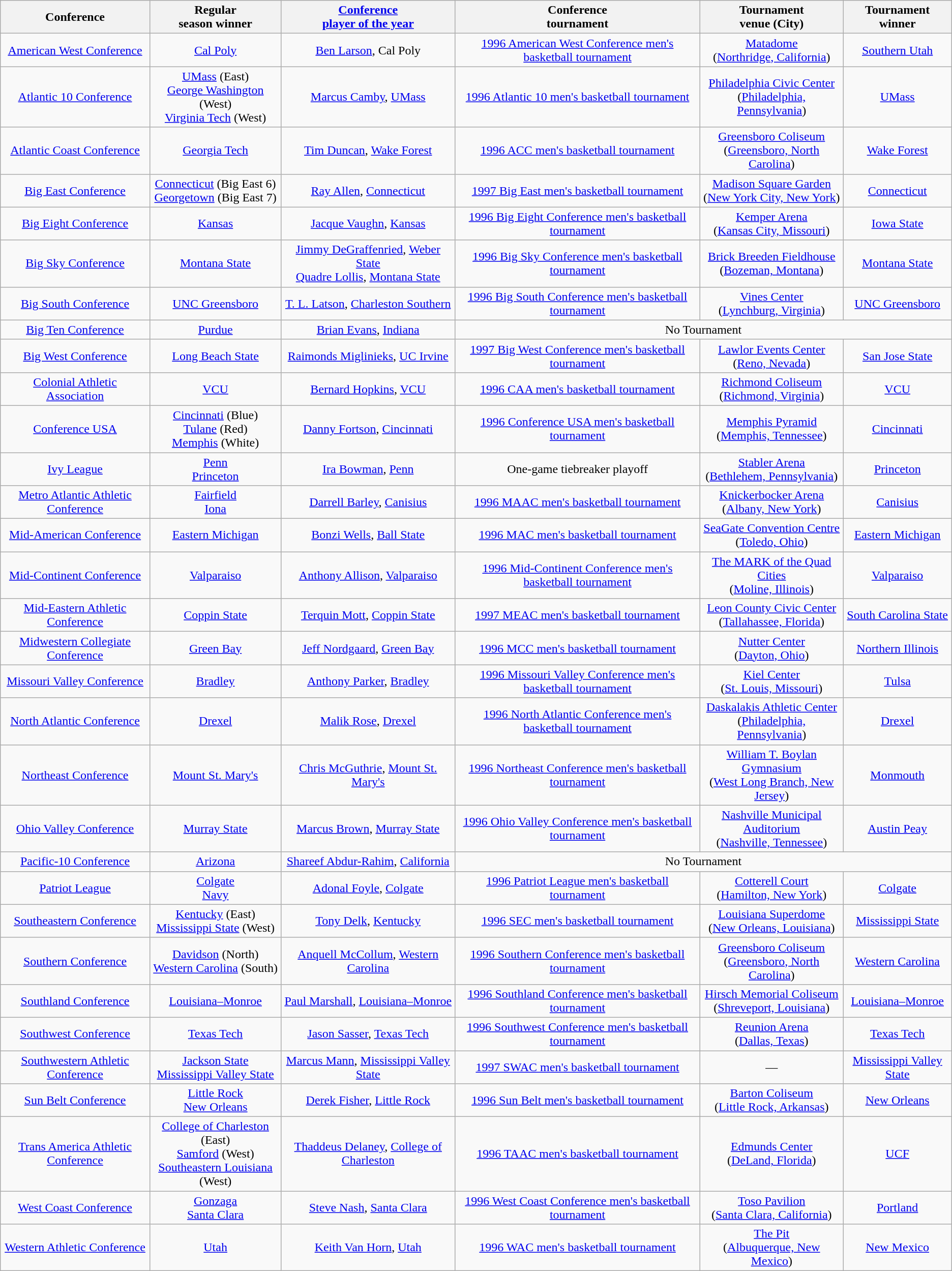<table class="wikitable" style="text-align:center;">
<tr>
<th>Conference</th>
<th>Regular <br> season winner</th>
<th><a href='#'>Conference <br> player of the year</a></th>
<th>Conference <br> tournament</th>
<th>Tournament <br> venue (City)</th>
<th>Tournament <br> winner</th>
</tr>
<tr>
<td><a href='#'>American West Conference</a></td>
<td><a href='#'>Cal Poly</a></td>
<td><a href='#'>Ben Larson</a>, Cal Poly</td>
<td><a href='#'>1996 American West Conference men's basketball tournament</a></td>
<td><a href='#'>Matadome</a><br>(<a href='#'>Northridge, California</a>)</td>
<td><a href='#'>Southern Utah</a></td>
</tr>
<tr>
<td><a href='#'>Atlantic 10 Conference</a></td>
<td><a href='#'>UMass</a> (East)<br><a href='#'>George Washington</a> (West) <br> <a href='#'>Virginia Tech</a> (West)</td>
<td><a href='#'>Marcus Camby</a>, <a href='#'>UMass</a></td>
<td><a href='#'>1996 Atlantic 10 men's basketball tournament</a></td>
<td><a href='#'>Philadelphia Civic Center</a> <br>(<a href='#'>Philadelphia, Pennsylvania</a>)</td>
<td><a href='#'>UMass</a></td>
</tr>
<tr>
<td><a href='#'>Atlantic Coast Conference</a></td>
<td><a href='#'>Georgia Tech</a></td>
<td><a href='#'>Tim Duncan</a>, <a href='#'>Wake Forest</a></td>
<td><a href='#'>1996 ACC men's basketball tournament</a></td>
<td><a href='#'>Greensboro Coliseum</a><br>(<a href='#'>Greensboro, North Carolina</a>)</td>
<td><a href='#'>Wake Forest</a></td>
</tr>
<tr>
<td><a href='#'>Big East Conference</a></td>
<td><a href='#'>Connecticut</a> (Big East 6) <br> <a href='#'>Georgetown</a> (Big East 7)</td>
<td><a href='#'>Ray Allen</a>, <a href='#'>Connecticut</a></td>
<td><a href='#'>1997 Big East men's basketball tournament</a></td>
<td><a href='#'>Madison Square Garden</a><br>(<a href='#'>New York City, New York</a>)</td>
<td><a href='#'>Connecticut</a></td>
</tr>
<tr>
<td><a href='#'>Big Eight Conference</a></td>
<td><a href='#'>Kansas</a></td>
<td><a href='#'>Jacque Vaughn</a>, <a href='#'>Kansas</a></td>
<td><a href='#'>1996 Big Eight Conference men's basketball tournament</a></td>
<td><a href='#'>Kemper Arena</a><br>(<a href='#'>Kansas City, Missouri</a>)</td>
<td><a href='#'>Iowa State</a></td>
</tr>
<tr>
<td><a href='#'>Big Sky Conference</a></td>
<td><a href='#'>Montana State</a></td>
<td><a href='#'>Jimmy DeGraffenried</a>, <a href='#'>Weber State</a><br><a href='#'>Quadre Lollis</a>, <a href='#'>Montana State</a></td>
<td><a href='#'>1996 Big Sky Conference men's basketball tournament</a></td>
<td><a href='#'>Brick Breeden Fieldhouse</a><br>(<a href='#'>Bozeman, Montana</a>)</td>
<td><a href='#'>Montana State</a></td>
</tr>
<tr>
<td><a href='#'>Big South Conference</a></td>
<td><a href='#'>UNC Greensboro</a></td>
<td><a href='#'>T. L. Latson</a>, <a href='#'>Charleston Southern</a></td>
<td><a href='#'>1996 Big South Conference men's basketball tournament</a></td>
<td><a href='#'>Vines Center</a><br>(<a href='#'>Lynchburg, Virginia</a>)</td>
<td><a href='#'>UNC Greensboro</a></td>
</tr>
<tr>
<td><a href='#'>Big Ten Conference</a></td>
<td><a href='#'>Purdue</a></td>
<td><a href='#'>Brian Evans</a>, <a href='#'>Indiana</a></td>
<td colspan=3>No Tournament</td>
</tr>
<tr>
<td><a href='#'>Big West Conference</a></td>
<td><a href='#'>Long Beach State</a></td>
<td><a href='#'>Raimonds Miglinieks</a>, <a href='#'>UC Irvine</a></td>
<td><a href='#'>1997 Big West Conference men's basketball tournament</a></td>
<td><a href='#'>Lawlor Events Center</a><br>(<a href='#'>Reno, Nevada</a>)</td>
<td><a href='#'>San Jose State</a></td>
</tr>
<tr>
<td><a href='#'>Colonial Athletic Association</a></td>
<td><a href='#'>VCU</a></td>
<td><a href='#'>Bernard Hopkins</a>, <a href='#'>VCU</a></td>
<td><a href='#'>1996 CAA men's basketball tournament</a></td>
<td><a href='#'>Richmond Coliseum</a><br>(<a href='#'>Richmond, Virginia</a>)</td>
<td><a href='#'>VCU</a></td>
</tr>
<tr>
<td><a href='#'>Conference USA</a></td>
<td><a href='#'>Cincinnati</a> (Blue) <br> <a href='#'>Tulane</a> (Red) <br> <a href='#'>Memphis</a> (White)</td>
<td><a href='#'>Danny Fortson</a>, <a href='#'>Cincinnati</a></td>
<td><a href='#'>1996 Conference USA men's basketball tournament</a></td>
<td><a href='#'>Memphis Pyramid</a><br>(<a href='#'>Memphis, Tennessee</a>)</td>
<td><a href='#'>Cincinnati</a></td>
</tr>
<tr>
<td><a href='#'>Ivy League</a></td>
<td><a href='#'>Penn</a><br><a href='#'>Princeton</a></td>
<td><a href='#'>Ira Bowman</a>, <a href='#'>Penn</a></td>
<td>One-game tiebreaker playoff</td>
<td><a href='#'>Stabler Arena</a><br>(<a href='#'>Bethlehem, Pennsylvania</a>)</td>
<td><a href='#'>Princeton</a></td>
</tr>
<tr>
<td><a href='#'>Metro Atlantic Athletic Conference</a></td>
<td><a href='#'>Fairfield</a> <br> <a href='#'>Iona</a></td>
<td><a href='#'>Darrell Barley</a>, <a href='#'>Canisius</a></td>
<td><a href='#'>1996 MAAC men's basketball tournament</a></td>
<td><a href='#'>Knickerbocker Arena</a><br>(<a href='#'>Albany, New York</a>)</td>
<td><a href='#'>Canisius</a></td>
</tr>
<tr>
<td><a href='#'>Mid-American Conference</a></td>
<td><a href='#'>Eastern Michigan</a></td>
<td><a href='#'>Bonzi Wells</a>, <a href='#'>Ball State</a></td>
<td><a href='#'>1996 MAC men's basketball tournament</a></td>
<td><a href='#'>SeaGate Convention Centre</a><br>(<a href='#'>Toledo, Ohio</a>)</td>
<td><a href='#'>Eastern Michigan</a></td>
</tr>
<tr>
<td><a href='#'>Mid-Continent Conference</a></td>
<td><a href='#'>Valparaiso</a></td>
<td><a href='#'>Anthony Allison</a>, <a href='#'>Valparaiso</a></td>
<td><a href='#'>1996 Mid-Continent Conference men's basketball tournament</a></td>
<td><a href='#'>The MARK of the Quad Cities</a><br>(<a href='#'>Moline, Illinois</a>)</td>
<td><a href='#'>Valparaiso</a></td>
</tr>
<tr>
<td><a href='#'>Mid-Eastern Athletic Conference</a></td>
<td><a href='#'>Coppin State</a></td>
<td><a href='#'>Terquin Mott</a>, <a href='#'>Coppin State</a></td>
<td><a href='#'>1997 MEAC men's basketball tournament</a></td>
<td><a href='#'>Leon County Civic Center</a><br>(<a href='#'>Tallahassee, Florida</a>)</td>
<td><a href='#'>South Carolina State</a></td>
</tr>
<tr>
<td><a href='#'>Midwestern Collegiate Conference</a></td>
<td><a href='#'>Green Bay</a></td>
<td><a href='#'>Jeff Nordgaard</a>, <a href='#'>Green Bay</a></td>
<td><a href='#'>1996 MCC men's basketball tournament</a></td>
<td><a href='#'>Nutter Center</a><br>(<a href='#'>Dayton, Ohio</a>)</td>
<td><a href='#'>Northern Illinois</a></td>
</tr>
<tr>
<td><a href='#'>Missouri Valley Conference</a></td>
<td><a href='#'>Bradley</a></td>
<td><a href='#'>Anthony Parker</a>, <a href='#'>Bradley</a></td>
<td><a href='#'>1996 Missouri Valley Conference men's basketball tournament</a></td>
<td><a href='#'>Kiel Center</a><br>(<a href='#'>St. Louis, Missouri</a>)</td>
<td><a href='#'>Tulsa</a></td>
</tr>
<tr>
<td><a href='#'>North Atlantic Conference</a></td>
<td><a href='#'>Drexel</a></td>
<td><a href='#'>Malik Rose</a>, <a href='#'>Drexel</a></td>
<td><a href='#'>1996 North Atlantic Conference men's basketball tournament</a></td>
<td><a href='#'>Daskalakis Athletic Center</a><br>(<a href='#'>Philadelphia, Pennsylvania</a>)</td>
<td><a href='#'>Drexel</a></td>
</tr>
<tr>
<td><a href='#'>Northeast Conference</a></td>
<td><a href='#'>Mount St. Mary's</a></td>
<td><a href='#'>Chris McGuthrie</a>, <a href='#'>Mount St. Mary's</a></td>
<td><a href='#'>1996 Northeast Conference men's basketball tournament</a></td>
<td><a href='#'>William T. Boylan Gymnasium</a><br>(<a href='#'>West Long Branch, New Jersey</a>)</td>
<td><a href='#'>Monmouth</a></td>
</tr>
<tr>
<td><a href='#'>Ohio Valley Conference</a></td>
<td><a href='#'>Murray State</a></td>
<td><a href='#'>Marcus Brown</a>, <a href='#'>Murray State</a></td>
<td><a href='#'>1996 Ohio Valley Conference men's basketball tournament</a></td>
<td><a href='#'>Nashville Municipal Auditorium</a><br>(<a href='#'>Nashville, Tennessee</a>)</td>
<td><a href='#'>Austin Peay</a></td>
</tr>
<tr>
<td><a href='#'>Pacific-10 Conference</a></td>
<td><a href='#'>Arizona</a></td>
<td><a href='#'>Shareef Abdur-Rahim</a>, <a href='#'>California</a></td>
<td colspan=3>No Tournament</td>
</tr>
<tr>
<td><a href='#'>Patriot League</a></td>
<td><a href='#'>Colgate</a><br><a href='#'>Navy</a></td>
<td><a href='#'>Adonal Foyle</a>, <a href='#'>Colgate</a></td>
<td><a href='#'>1996 Patriot League men's basketball tournament</a></td>
<td><a href='#'>Cotterell Court</a><br>(<a href='#'>Hamilton, New York</a>)</td>
<td><a href='#'>Colgate</a></td>
</tr>
<tr>
<td><a href='#'>Southeastern Conference</a></td>
<td><a href='#'>Kentucky</a> (East)<br><a href='#'>Mississippi State</a> (West)</td>
<td><a href='#'>Tony Delk</a>, <a href='#'>Kentucky</a></td>
<td><a href='#'>1996 SEC men's basketball tournament</a></td>
<td><a href='#'>Louisiana Superdome</a><br>(<a href='#'>New Orleans, Louisiana</a>)</td>
<td><a href='#'>Mississippi State</a></td>
</tr>
<tr>
<td><a href='#'>Southern Conference</a></td>
<td><a href='#'>Davidson</a> (North)<br><a href='#'>Western Carolina</a> (South)</td>
<td><a href='#'>Anquell McCollum</a>, <a href='#'>Western Carolina</a></td>
<td><a href='#'>1996 Southern Conference men's basketball tournament</a></td>
<td><a href='#'>Greensboro Coliseum</a><br>(<a href='#'>Greensboro, North Carolina</a>)</td>
<td><a href='#'>Western Carolina</a></td>
</tr>
<tr>
<td><a href='#'>Southland Conference</a></td>
<td><a href='#'>Louisiana–Monroe</a></td>
<td><a href='#'>Paul Marshall</a>, <a href='#'>Louisiana–Monroe</a></td>
<td><a href='#'>1996 Southland Conference men's basketball tournament</a></td>
<td><a href='#'>Hirsch Memorial Coliseum</a><br>(<a href='#'>Shreveport, Louisiana</a>)</td>
<td><a href='#'>Louisiana–Monroe</a></td>
</tr>
<tr>
<td><a href='#'>Southwest Conference</a></td>
<td><a href='#'>Texas Tech</a></td>
<td><a href='#'>Jason Sasser</a>, <a href='#'>Texas Tech</a></td>
<td><a href='#'>1996 Southwest Conference men's basketball tournament</a></td>
<td><a href='#'>Reunion Arena</a><br>(<a href='#'>Dallas, Texas</a>)</td>
<td><a href='#'>Texas Tech</a></td>
</tr>
<tr>
<td><a href='#'>Southwestern Athletic Conference</a></td>
<td><a href='#'>Jackson State</a><br><a href='#'>Mississippi Valley State</a></td>
<td><a href='#'>Marcus Mann</a>, <a href='#'>Mississippi Valley State</a></td>
<td><a href='#'>1997 SWAC men's basketball tournament</a></td>
<td>—</td>
<td><a href='#'>Mississippi Valley State</a></td>
</tr>
<tr>
<td><a href='#'>Sun Belt Conference</a></td>
<td><a href='#'>Little Rock</a><br><a href='#'>New Orleans</a></td>
<td><a href='#'>Derek Fisher</a>, <a href='#'>Little Rock</a></td>
<td><a href='#'>1996 Sun Belt men's basketball tournament</a></td>
<td><a href='#'>Barton Coliseum</a><br>(<a href='#'>Little Rock, Arkansas</a>)</td>
<td><a href='#'>New Orleans</a></td>
</tr>
<tr>
<td><a href='#'>Trans America Athletic Conference</a></td>
<td><a href='#'>College of Charleston</a> (East)<br><a href='#'>Samford</a> (West)<br><a href='#'>Southeastern Louisiana</a> (West)</td>
<td><a href='#'>Thaddeus Delaney</a>, <a href='#'>College of Charleston</a></td>
<td><a href='#'>1996 TAAC men's basketball tournament</a></td>
<td><a href='#'>Edmunds Center</a><br>(<a href='#'>DeLand, Florida</a>)</td>
<td><a href='#'>UCF</a></td>
</tr>
<tr>
<td><a href='#'>West Coast Conference</a></td>
<td><a href='#'>Gonzaga</a><br><a href='#'>Santa Clara</a></td>
<td><a href='#'>Steve Nash</a>, <a href='#'>Santa Clara</a></td>
<td><a href='#'>1996 West Coast Conference men's basketball tournament</a></td>
<td><a href='#'>Toso Pavilion</a><br>(<a href='#'>Santa Clara, California</a>)</td>
<td><a href='#'>Portland</a></td>
</tr>
<tr>
<td><a href='#'>Western Athletic Conference</a></td>
<td><a href='#'>Utah</a></td>
<td><a href='#'>Keith Van Horn</a>, <a href='#'>Utah</a></td>
<td><a href='#'>1996 WAC men's basketball tournament</a></td>
<td><a href='#'>The Pit</a><br>(<a href='#'>Albuquerque, New Mexico</a>)</td>
<td><a href='#'>New Mexico</a></td>
</tr>
</table>
